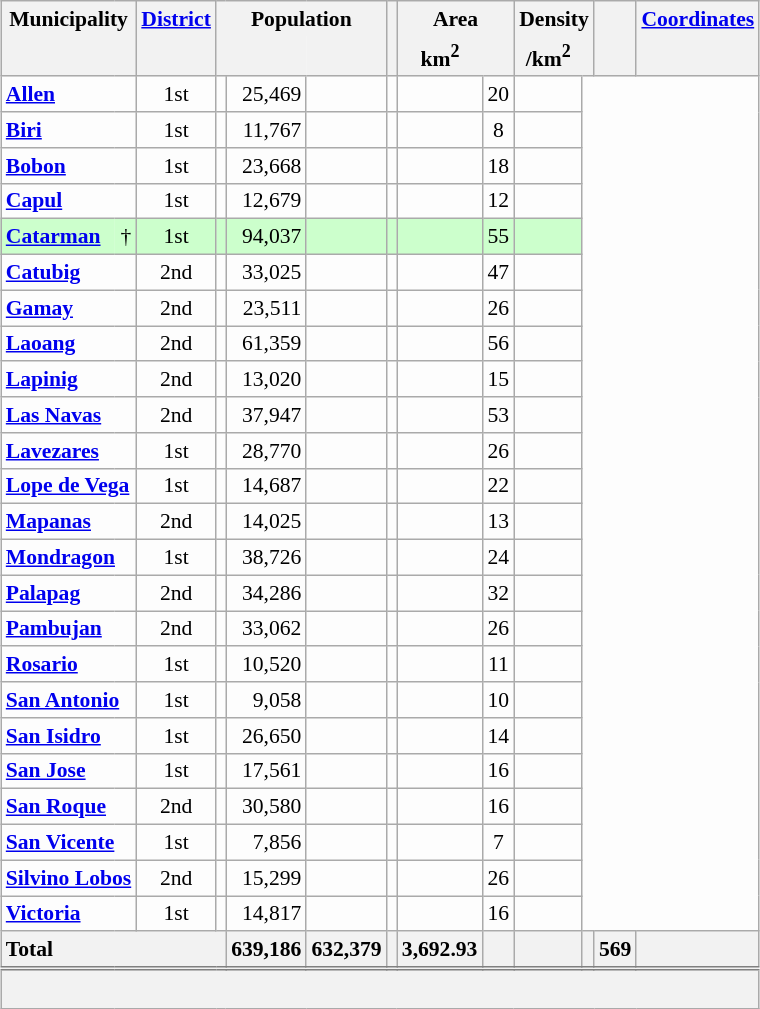<table class="wikitable sortable" style="margin:auto;table-layout:fixed;text-align:right;background-color:#FDFDFD;font-size:90%;border-collapse:collapse;">
<tr>
<th scope="col" style="border-bottom:none;" class="unsortable" colspan=2>Municipality</th>
<th scope="col" style="border-bottom:none;" class="unsortable"><a href='#'>District</a></th>
<th scope="col" style="border-bottom:none;" class="unsortable" colspan=3>Population</th>
<th scope="col" style="border-bottom:none;" class="unsortable"></th>
<th scope="col" style="border-bottom:none;" class="unsortable" colspan=2>Area</th>
<th scope="col" style="border-bottom:none;" class="unsortable" colspan=2>Density</th>
<th scope="col" style="border-bottom:none;" class="unsortable"></th>
<th scope="col" style="border-bottom:none;" class="unsortable"><a href='#'>Coordinates</a></th>
</tr>
<tr>
<th scope="col" style="border-top:none;" colspan=2></th>
<th scope="col" style="border-top:none;"></th>
<th scope="col" style="border-style:hidden hidden solid solid;" colspan=2></th>
<th scope="col" style="border-style:hidden solid solid hidden;"></th>
<th scope="col" style="border-top:none;"></th>
<th scope="col" style="border-style:hidden hidden solid solid;">km<sup>2</sup></th>
<th scope="col" style="border-style:hidden solid solid hidden;" class="unsortable"></th>
<th scope="col" style="border-style:hidden hidden solid solid;">/km<sup>2</sup></th>
<th scope="col" style="border-style:hidden solid solid hidden;" class="unsortable"></th>
<th scope="col" style="border-top:none;"></th>
<th scope="col" style="border-top:none;"></th>
</tr>
<tr>
<th scope="row" style="text-align:left;background-color:initial;" colspan=2><a href='#'>Allen</a></th>
<td style="text-align:center;">1st</td>
<td></td>
<td>25,469</td>
<td></td>
<td></td>
<td></td>
<td style="text-align:center;">20</td>
<td style="text-align:center;"></td>
</tr>
<tr>
<th scope="row" style="text-align:left;background-color:initial;" colspan=2><a href='#'>Biri</a></th>
<td style="text-align:center;">1st</td>
<td></td>
<td>11,767</td>
<td></td>
<td></td>
<td></td>
<td style="text-align:center;">8</td>
<td style="text-align:center;"></td>
</tr>
<tr>
<th scope="row" style="text-align:left;background-color:initial;" colspan=2><a href='#'>Bobon</a></th>
<td style="text-align:center;">1st</td>
<td></td>
<td>23,668</td>
<td></td>
<td></td>
<td></td>
<td style="text-align:center;">18</td>
<td style="text-align:center;"></td>
</tr>
<tr>
<th scope="row" style="text-align:left;background-color:initial;" colspan=2><a href='#'>Capul</a></th>
<td style="text-align:center;">1st</td>
<td></td>
<td>12,679</td>
<td></td>
<td></td>
<td></td>
<td style="text-align:center;">12</td>
<td style="text-align:center;"></td>
</tr>
<tr style="background-color:#CCFFCC;">
<th scope="row" style="text-align:left;background-color:#CCFFCC;border-right:0;"><a href='#'>Catarman</a></th>
<td style="text-align:right;border-left:0;">†</td>
<td style="text-align:center;">1st</td>
<td></td>
<td>94,037</td>
<td></td>
<td></td>
<td></td>
<td style="text-align:center;">55</td>
<td style="text-align:center;"></td>
</tr>
<tr>
<th scope="row" style="text-align:left;background-color:initial;" colspan=2><a href='#'>Catubig</a></th>
<td style="text-align:center;">2nd</td>
<td></td>
<td>33,025</td>
<td></td>
<td></td>
<td></td>
<td style="text-align:center;">47</td>
<td style="text-align:center;"></td>
</tr>
<tr>
<th scope="row" style="text-align:left;background-color:initial;" colspan=2><a href='#'>Gamay</a></th>
<td style="text-align:center;">2nd</td>
<td></td>
<td>23,511</td>
<td></td>
<td></td>
<td></td>
<td style="text-align:center;">26</td>
<td style="text-align:center;"></td>
</tr>
<tr>
<th scope="row" style="text-align:left;background-color:initial;" colspan=2><a href='#'>Laoang</a></th>
<td style="text-align:center;">2nd</td>
<td></td>
<td>61,359</td>
<td></td>
<td></td>
<td></td>
<td style="text-align:center;">56</td>
<td style="text-align:center;"></td>
</tr>
<tr>
<th scope="row" style="text-align:left;background-color:initial;" colspan=2><a href='#'>Lapinig</a></th>
<td style="text-align:center;">2nd</td>
<td></td>
<td>13,020</td>
<td></td>
<td></td>
<td></td>
<td style="text-align:center;">15</td>
<td style="text-align:center;"></td>
</tr>
<tr>
<th scope="row" style="text-align:left;background-color:initial;" colspan=2><a href='#'>Las Navas</a></th>
<td style="text-align:center;">2nd</td>
<td></td>
<td>37,947</td>
<td></td>
<td></td>
<td></td>
<td style="text-align:center;">53</td>
<td style="text-align:center;"></td>
</tr>
<tr>
<th scope="row" style="text-align:left;background-color:initial;" colspan=2><a href='#'>Lavezares</a></th>
<td style="text-align:center;">1st</td>
<td></td>
<td>28,770</td>
<td></td>
<td></td>
<td></td>
<td style="text-align:center;">26</td>
<td style="text-align:center;"></td>
</tr>
<tr>
<th scope="row" style="text-align:left;background-color:initial;" colspan=2><a href='#'>Lope de Vega</a></th>
<td style="text-align:center;">1st</td>
<td></td>
<td>14,687</td>
<td></td>
<td></td>
<td></td>
<td style="text-align:center;">22</td>
<td style="text-align:center;"></td>
</tr>
<tr>
<th scope="row" style="text-align:left;background-color:initial;" colspan=2><a href='#'>Mapanas</a></th>
<td style="text-align:center;">2nd</td>
<td></td>
<td>14,025</td>
<td></td>
<td></td>
<td></td>
<td style="text-align:center;">13</td>
<td style="text-align:center;"></td>
</tr>
<tr>
<th scope="row" style="text-align:left;background-color:initial;" colspan=2><a href='#'>Mondragon</a></th>
<td style="text-align:center;">1st</td>
<td></td>
<td>38,726</td>
<td></td>
<td></td>
<td></td>
<td style="text-align:center;">24</td>
<td style="text-align:center;"></td>
</tr>
<tr>
<th scope="row" style="text-align:left;background-color:initial;" colspan=2><a href='#'>Palapag</a></th>
<td style="text-align:center;">2nd</td>
<td></td>
<td>34,286</td>
<td></td>
<td></td>
<td></td>
<td style="text-align:center;">32</td>
<td style="text-align:center;"></td>
</tr>
<tr>
<th scope="row" style="text-align:left;background-color:initial;" colspan=2><a href='#'>Pambujan</a></th>
<td style="text-align:center;">2nd</td>
<td></td>
<td>33,062</td>
<td></td>
<td></td>
<td></td>
<td style="text-align:center;">26</td>
<td style="text-align:center;"></td>
</tr>
<tr>
<th scope="row" style="text-align:left;background-color:initial;" colspan=2><a href='#'>Rosario</a></th>
<td style="text-align:center;">1st</td>
<td></td>
<td>10,520</td>
<td></td>
<td></td>
<td></td>
<td style="text-align:center;">11</td>
<td style="text-align:center;"></td>
</tr>
<tr>
<th scope="row" style="text-align:left;background-color:initial;" colspan=2><a href='#'>San Antonio</a></th>
<td style="text-align:center;">1st</td>
<td></td>
<td>9,058</td>
<td></td>
<td></td>
<td></td>
<td style="text-align:center;">10</td>
<td style="text-align:center;"></td>
</tr>
<tr>
<th scope="row" style="text-align:left;background-color:initial;" colspan=2><a href='#'>San Isidro</a></th>
<td style="text-align:center;">1st</td>
<td></td>
<td>26,650</td>
<td></td>
<td></td>
<td></td>
<td style="text-align:center;">14</td>
<td style="text-align:center;"></td>
</tr>
<tr>
<th scope="row" style="text-align:left;background-color:initial;" colspan=2><a href='#'>San Jose</a></th>
<td style="text-align:center;">1st</td>
<td></td>
<td>17,561</td>
<td></td>
<td></td>
<td></td>
<td style="text-align:center;">16</td>
<td style="text-align:center;"></td>
</tr>
<tr>
<th scope="row" style="text-align:left;background-color:initial;" colspan=2><a href='#'>San Roque</a></th>
<td style="text-align:center;">2nd</td>
<td></td>
<td>30,580</td>
<td></td>
<td></td>
<td></td>
<td style="text-align:center;">16</td>
<td style="text-align:center;"></td>
</tr>
<tr>
<th scope="row" style="text-align:left;background-color:initial;" colspan=2><a href='#'>San Vicente</a></th>
<td style="text-align:center;">1st</td>
<td></td>
<td>7,856</td>
<td></td>
<td></td>
<td></td>
<td style="text-align:center;">7</td>
<td style="text-align:center;"></td>
</tr>
<tr>
<th scope="row" style="text-align:left;background-color:initial;" colspan=2><a href='#'>Silvino Lobos</a></th>
<td style="text-align:center;">2nd</td>
<td></td>
<td>15,299</td>
<td></td>
<td></td>
<td></td>
<td style="text-align:center;">26</td>
<td style="text-align:center;"></td>
</tr>
<tr>
<th scope="row" style="text-align:left;background-color:initial;" colspan=2><a href='#'>Victoria</a></th>
<td style="text-align:center;">1st</td>
<td></td>
<td>14,817</td>
<td></td>
<td></td>
<td></td>
<td style="text-align:center;">16</td>
<td style="text-align:center;"></td>
</tr>
<tr class="sortbottom">
<th scope="row" colspan=4 style="text-align:left;">Total</th>
<th scope="col" style="text-align:right;">639,186</th>
<th scope="col" style="text-align:right;">632,379</th>
<th scope="col" style="text-align:right;"></th>
<th scope="col" style="text-align:right;">3,692.93</th>
<th scope="col"></th>
<th scope="col" style="text-align:right;"></th>
<th scope="col" style="text-align:right;"></th>
<th scope="col">569</th>
<th scope="col" style="font-style:italic;"></th>
</tr>
<tr class="sortbottom" style="background-color:#F2F2F2;border-top:double grey;line-height:1.3em;">
<td colspan="13"><br></td>
</tr>
</table>
